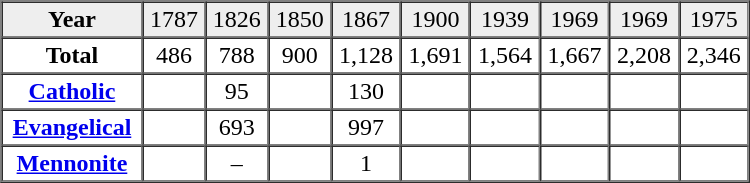<table border="1" cellpadding="2" cellspacing="0" width="500">
<tr bgcolor="#eeeeee" align="center">
<td><strong>Year</strong></td>
<td>1787</td>
<td>1826</td>
<td>1850</td>
<td>1867</td>
<td>1900</td>
<td>1939</td>
<td>1969</td>
<td>1969</td>
<td>1975</td>
</tr>
<tr align="center">
<td><strong>Total</strong></td>
<td>486</td>
<td>788</td>
<td>900</td>
<td>1,128</td>
<td>1,691</td>
<td>1,564</td>
<td>1,667</td>
<td>2,208</td>
<td>2,346</td>
</tr>
<tr align="center">
<td><strong><a href='#'>Catholic</a></strong></td>
<td> </td>
<td>95</td>
<td> </td>
<td>130</td>
<td> </td>
<td> </td>
<td> </td>
<td> </td>
<td> </td>
</tr>
<tr align="center">
<td><strong><a href='#'>Evangelical</a></strong></td>
<td> </td>
<td>693</td>
<td> </td>
<td>997</td>
<td> </td>
<td> </td>
<td> </td>
<td> </td>
<td> </td>
</tr>
<tr align="center">
<td><strong><a href='#'>Mennonite</a></strong></td>
<td> </td>
<td>–</td>
<td> </td>
<td>1</td>
<td> </td>
<td> </td>
<td> </td>
<td> </td>
<td> </td>
</tr>
</table>
